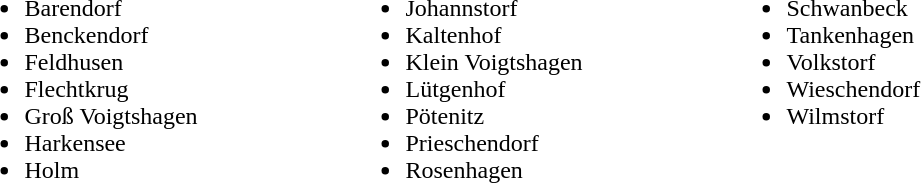<table>
<tr>
<td width="250" valign="top"><br><ul><li>Barendorf</li><li>Benckendorf</li><li>Feldhusen</li><li>Flechtkrug</li><li>Groß Voigtshagen</li><li>Harkensee</li><li>Holm</li></ul></td>
<td width="250" valign="top"><br><ul><li>Johannstorf</li><li>Kaltenhof</li><li>Klein Voigtshagen</li><li>Lütgenhof</li><li>Pötenitz</li><li>Prieschendorf</li><li>Rosenhagen</li></ul></td>
<td width="250" valign="top"><br><ul><li>Schwanbeck</li><li>Tankenhagen</li><li>Volkstorf</li><li>Wieschendorf</li><li>Wilmstorf</li></ul></td>
</tr>
</table>
